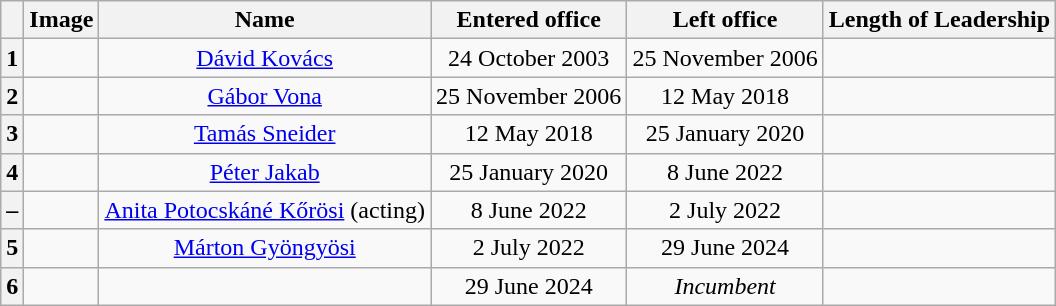<table class="wikitable" style="text-align:center">
<tr>
<th></th>
<th>Image</th>
<th>Name</th>
<th>Entered office</th>
<th>Left office</th>
<th>Length of Leadership</th>
</tr>
<tr>
<th>1</th>
<td></td>
<td><a href='#'>Dávid Kovács</a></td>
<td>24 October 2003</td>
<td>25 November 2006</td>
<td></td>
</tr>
<tr>
<th>2</th>
<td></td>
<td><a href='#'>Gábor Vona</a></td>
<td>25 November 2006</td>
<td>12 May 2018</td>
<td></td>
</tr>
<tr>
<th>3</th>
<td></td>
<td><a href='#'>Tamás Sneider</a></td>
<td>12 May 2018</td>
<td>25 January 2020</td>
<td></td>
</tr>
<tr>
<th>4</th>
<td></td>
<td><a href='#'>Péter Jakab</a></td>
<td>25 January 2020</td>
<td>8 June 2022</td>
<td></td>
</tr>
<tr>
<th>–</th>
<td></td>
<td><a href='#'>Anita Potocskáné Kőrösi</a> (acting)</td>
<td>8 June 2022</td>
<td>2 July 2022</td>
<td></td>
</tr>
<tr>
<th>5</th>
<td></td>
<td><a href='#'>Márton Gyöngyösi</a></td>
<td>2 July 2022</td>
<td>29 June 2024</td>
<td></td>
</tr>
<tr>
<th>6</th>
<td></td>
<td></td>
<td>29 June 2024</td>
<td><em>Incumbent</em></td>
<td></td>
</tr>
</table>
